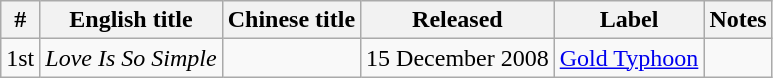<table class="wikitable">
<tr>
<th>#</th>
<th>English title</th>
<th>Chinese title</th>
<th>Released</th>
<th>Label</th>
<th>Notes</th>
</tr>
<tr>
<td>1st</td>
<td><em>Love Is So Simple</em></td>
<td></td>
<td>15 December 2008</td>
<td><a href='#'>Gold Typhoon</a></td>
<td></td>
</tr>
</table>
